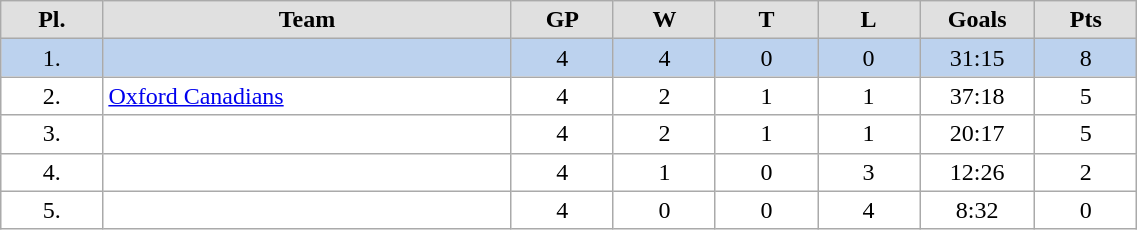<table class="wikitable" width="60%">
<tr style="font-weight:bold; background-color:#e0e0e0;" align="center" |>
<td width="5%">Pl.</td>
<td width="20%">Team</td>
<td width="5%">GP</td>
<td width="5%">W</td>
<td width="5%">T</td>
<td width="5%">L</td>
<td width="5%">Goals</td>
<td width="5%">Pts</td>
</tr>
<tr align="center" bgcolor="#BCD2EE">
<td>1.</td>
<td align="left"></td>
<td>4</td>
<td>4</td>
<td>0</td>
<td>0</td>
<td>31:15</td>
<td>8</td>
</tr>
<tr align="center" bgcolor="#FFFFFF">
<td>2.</td>
<td align="left"> <a href='#'>Oxford Canadians</a></td>
<td>4</td>
<td>2</td>
<td>1</td>
<td>1</td>
<td>37:18</td>
<td>5</td>
</tr>
<tr align="center" bgcolor="#FFFFFF">
<td>3.</td>
<td align="left"></td>
<td>4</td>
<td>2</td>
<td>1</td>
<td>1</td>
<td>20:17</td>
<td>5</td>
</tr>
<tr align="center" bgcolor="#FFFFFF">
<td>4.</td>
<td align="left"></td>
<td>4</td>
<td>1</td>
<td>0</td>
<td>3</td>
<td>12:26</td>
<td>2</td>
</tr>
<tr align="center" bgcolor="#FFFFFF">
<td>5.</td>
<td align="left"></td>
<td>4</td>
<td>0</td>
<td>0</td>
<td>4</td>
<td>8:32</td>
<td>0</td>
</tr>
</table>
